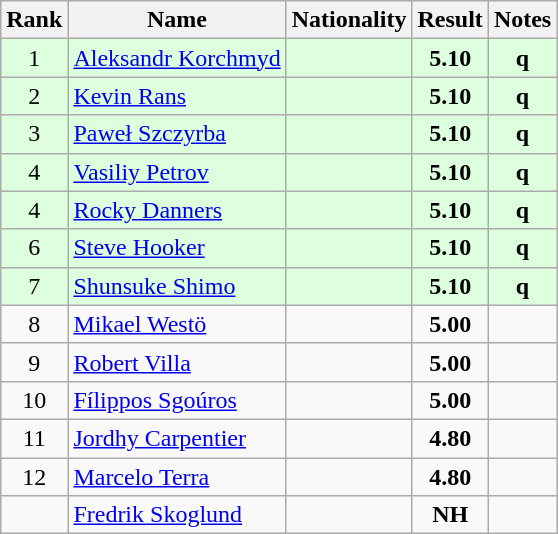<table class="wikitable sortable" style="text-align:center">
<tr>
<th>Rank</th>
<th>Name</th>
<th>Nationality</th>
<th>Result</th>
<th>Notes</th>
</tr>
<tr bgcolor=ddffdd>
<td>1</td>
<td align=left><a href='#'>Aleksandr Korchmyd</a></td>
<td align=left></td>
<td><strong>5.10</strong></td>
<td><strong>q</strong></td>
</tr>
<tr bgcolor=ddffdd>
<td>2</td>
<td align=left><a href='#'>Kevin Rans</a></td>
<td align=left></td>
<td><strong>5.10</strong></td>
<td><strong>q</strong></td>
</tr>
<tr bgcolor=ddffdd>
<td>3</td>
<td align=left><a href='#'>Paweł Szczyrba</a></td>
<td align=left></td>
<td><strong>5.10</strong></td>
<td><strong>q</strong></td>
</tr>
<tr bgcolor=ddffdd>
<td>4</td>
<td align=left><a href='#'>Vasiliy Petrov</a></td>
<td align=left></td>
<td><strong>5.10</strong></td>
<td><strong>q</strong></td>
</tr>
<tr bgcolor=ddffdd>
<td>4</td>
<td align=left><a href='#'>Rocky Danners</a></td>
<td align=left></td>
<td><strong>5.10</strong></td>
<td><strong>q</strong></td>
</tr>
<tr bgcolor=ddffdd>
<td>6</td>
<td align=left><a href='#'>Steve Hooker</a></td>
<td align=left></td>
<td><strong>5.10</strong></td>
<td><strong>q</strong></td>
</tr>
<tr bgcolor=ddffdd>
<td>7</td>
<td align=left><a href='#'>Shunsuke Shimo</a></td>
<td align=left></td>
<td><strong>5.10</strong></td>
<td><strong>q</strong></td>
</tr>
<tr>
<td>8</td>
<td align=left><a href='#'>Mikael Westö</a></td>
<td align=left></td>
<td><strong>5.00</strong></td>
<td></td>
</tr>
<tr>
<td>9</td>
<td align=left><a href='#'>Robert Villa</a></td>
<td align=left></td>
<td><strong>5.00</strong></td>
<td></td>
</tr>
<tr>
<td>10</td>
<td align=left><a href='#'>Fílippos Sgoúros</a></td>
<td align=left></td>
<td><strong>5.00</strong></td>
<td></td>
</tr>
<tr>
<td>11</td>
<td align=left><a href='#'>Jordhy Carpentier</a></td>
<td align=left></td>
<td><strong>4.80</strong></td>
<td></td>
</tr>
<tr>
<td>12</td>
<td align=left><a href='#'>Marcelo Terra</a></td>
<td align=left></td>
<td><strong>4.80</strong></td>
<td></td>
</tr>
<tr>
<td></td>
<td align=left><a href='#'>Fredrik Skoglund</a></td>
<td align=left></td>
<td><strong>NH</strong></td>
<td></td>
</tr>
</table>
